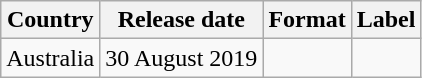<table class="wikitable">
<tr>
<th>Country</th>
<th>Release date</th>
<th>Format</th>
<th>Label</th>
</tr>
<tr>
<td>Australia</td>
<td>30 August 2019</td>
<td></td>
<td></td>
</tr>
</table>
